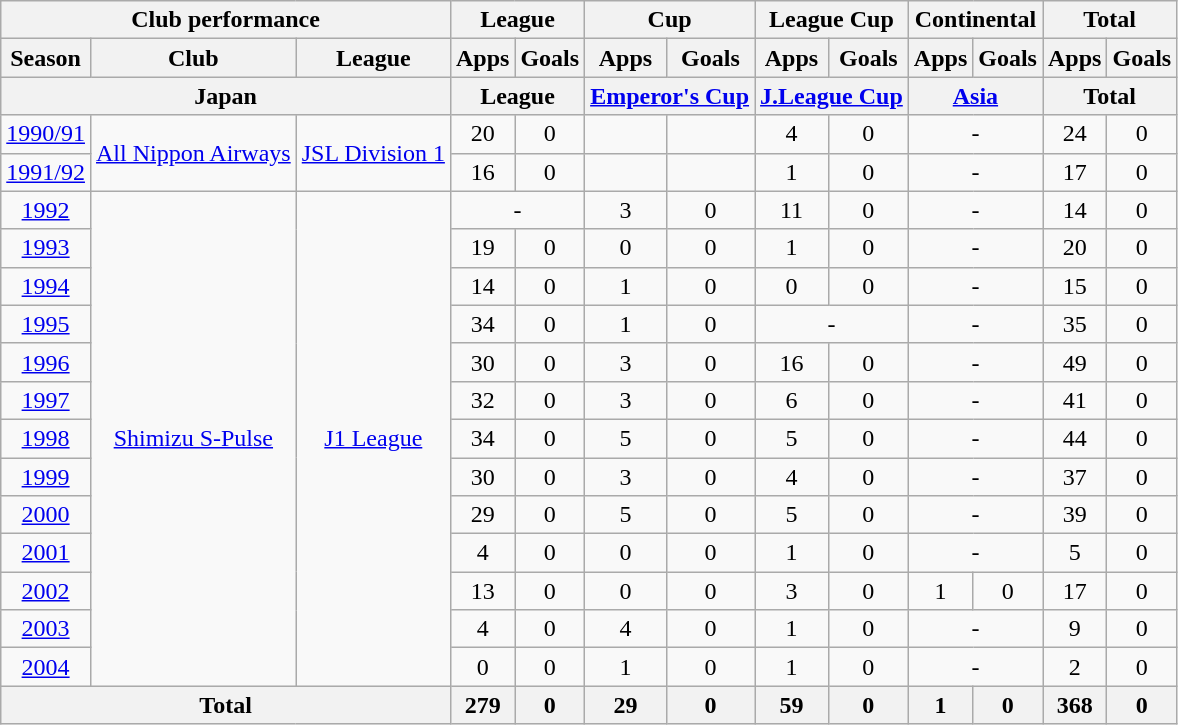<table class="wikitable" style="text-align:center;">
<tr>
<th colspan=3>Club performance</th>
<th colspan=2>League</th>
<th colspan=2>Cup</th>
<th colspan=2>League Cup</th>
<th colspan=2>Continental</th>
<th colspan=2>Total</th>
</tr>
<tr>
<th>Season</th>
<th>Club</th>
<th>League</th>
<th>Apps</th>
<th>Goals</th>
<th>Apps</th>
<th>Goals</th>
<th>Apps</th>
<th>Goals</th>
<th>Apps</th>
<th>Goals</th>
<th>Apps</th>
<th>Goals</th>
</tr>
<tr>
<th colspan=3>Japan</th>
<th colspan=2>League</th>
<th colspan=2><a href='#'>Emperor's Cup</a></th>
<th colspan=2><a href='#'>J.League Cup</a></th>
<th colspan=2><a href='#'>Asia</a></th>
<th colspan=2>Total</th>
</tr>
<tr>
<td><a href='#'>1990/91</a></td>
<td rowspan="2"><a href='#'>All Nippon Airways</a></td>
<td rowspan="2"><a href='#'>JSL Division 1</a></td>
<td>20</td>
<td>0</td>
<td></td>
<td></td>
<td>4</td>
<td>0</td>
<td colspan="2">-</td>
<td>24</td>
<td>0</td>
</tr>
<tr>
<td><a href='#'>1991/92</a></td>
<td>16</td>
<td>0</td>
<td></td>
<td></td>
<td>1</td>
<td>0</td>
<td colspan="2">-</td>
<td>17</td>
<td>0</td>
</tr>
<tr>
<td><a href='#'>1992</a></td>
<td rowspan="13"><a href='#'>Shimizu S-Pulse</a></td>
<td rowspan="13"><a href='#'>J1 League</a></td>
<td colspan="2">-</td>
<td>3</td>
<td>0</td>
<td>11</td>
<td>0</td>
<td colspan="2">-</td>
<td>14</td>
<td>0</td>
</tr>
<tr>
<td><a href='#'>1993</a></td>
<td>19</td>
<td>0</td>
<td>0</td>
<td>0</td>
<td>1</td>
<td>0</td>
<td colspan="2">-</td>
<td>20</td>
<td>0</td>
</tr>
<tr>
<td><a href='#'>1994</a></td>
<td>14</td>
<td>0</td>
<td>1</td>
<td>0</td>
<td>0</td>
<td>0</td>
<td colspan="2">-</td>
<td>15</td>
<td>0</td>
</tr>
<tr>
<td><a href='#'>1995</a></td>
<td>34</td>
<td>0</td>
<td>1</td>
<td>0</td>
<td colspan="2">-</td>
<td colspan="2">-</td>
<td>35</td>
<td>0</td>
</tr>
<tr>
<td><a href='#'>1996</a></td>
<td>30</td>
<td>0</td>
<td>3</td>
<td>0</td>
<td>16</td>
<td>0</td>
<td colspan="2">-</td>
<td>49</td>
<td>0</td>
</tr>
<tr>
<td><a href='#'>1997</a></td>
<td>32</td>
<td>0</td>
<td>3</td>
<td>0</td>
<td>6</td>
<td>0</td>
<td colspan="2">-</td>
<td>41</td>
<td>0</td>
</tr>
<tr>
<td><a href='#'>1998</a></td>
<td>34</td>
<td>0</td>
<td>5</td>
<td>0</td>
<td>5</td>
<td>0</td>
<td colspan="2">-</td>
<td>44</td>
<td>0</td>
</tr>
<tr>
<td><a href='#'>1999</a></td>
<td>30</td>
<td>0</td>
<td>3</td>
<td>0</td>
<td>4</td>
<td>0</td>
<td colspan="2">-</td>
<td>37</td>
<td>0</td>
</tr>
<tr>
<td><a href='#'>2000</a></td>
<td>29</td>
<td>0</td>
<td>5</td>
<td>0</td>
<td>5</td>
<td>0</td>
<td colspan="2">-</td>
<td>39</td>
<td>0</td>
</tr>
<tr>
<td><a href='#'>2001</a></td>
<td>4</td>
<td>0</td>
<td>0</td>
<td>0</td>
<td>1</td>
<td>0</td>
<td colspan="2">-</td>
<td>5</td>
<td>0</td>
</tr>
<tr>
<td><a href='#'>2002</a></td>
<td>13</td>
<td>0</td>
<td>0</td>
<td>0</td>
<td>3</td>
<td>0</td>
<td>1</td>
<td>0</td>
<td>17</td>
<td>0</td>
</tr>
<tr>
<td><a href='#'>2003</a></td>
<td>4</td>
<td>0</td>
<td>4</td>
<td>0</td>
<td>1</td>
<td>0</td>
<td colspan="2">-</td>
<td>9</td>
<td>0</td>
</tr>
<tr>
<td><a href='#'>2004</a></td>
<td>0</td>
<td>0</td>
<td>1</td>
<td>0</td>
<td>1</td>
<td>0</td>
<td colspan="2">-</td>
<td>2</td>
<td>0</td>
</tr>
<tr>
<th colspan=3>Total</th>
<th>279</th>
<th>0</th>
<th>29</th>
<th>0</th>
<th>59</th>
<th>0</th>
<th>1</th>
<th>0</th>
<th>368</th>
<th>0</th>
</tr>
</table>
